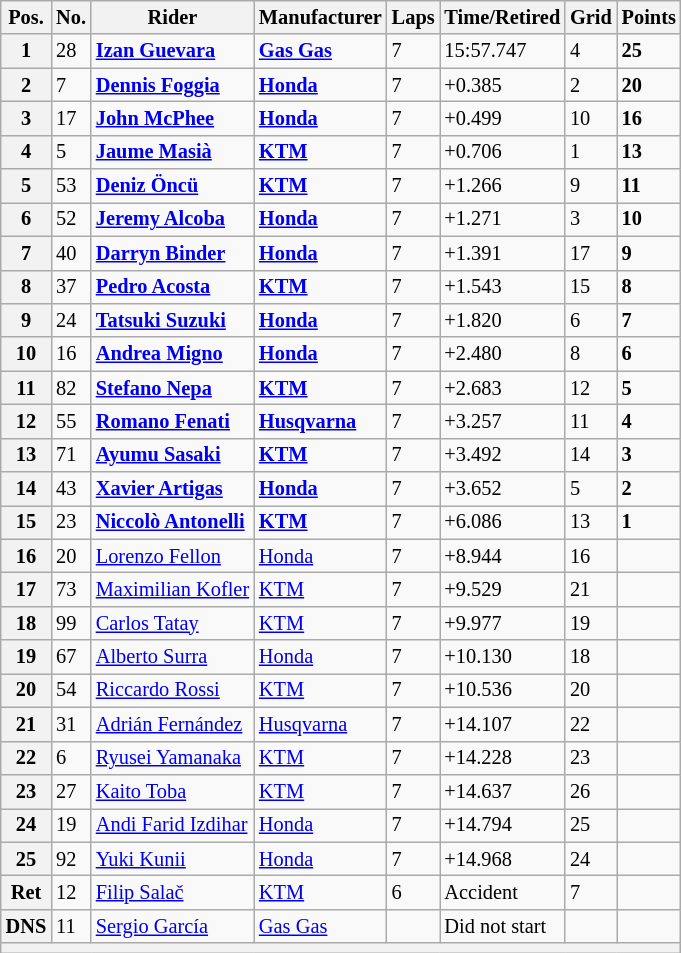<table class="wikitable" style="font-size: 85%;">
<tr>
<th>Pos.</th>
<th>No.</th>
<th>Rider</th>
<th>Manufacturer</th>
<th>Laps</th>
<th>Time/Retired</th>
<th>Grid</th>
<th>Points</th>
</tr>
<tr>
<th>1</th>
<td>28</td>
<td> <strong><a href='#'>Izan Guevara</a></strong></td>
<td><strong><a href='#'>Gas Gas</a></strong></td>
<td>7</td>
<td>15:57.747</td>
<td>4</td>
<td><strong>25</strong></td>
</tr>
<tr>
<th>2</th>
<td>7</td>
<td> <strong><a href='#'>Dennis Foggia</a></strong></td>
<td><strong><a href='#'>Honda</a></strong></td>
<td>7</td>
<td>+0.385</td>
<td>2</td>
<td><strong>20</strong></td>
</tr>
<tr>
<th>3</th>
<td>17</td>
<td> <strong><a href='#'>John McPhee</a></strong></td>
<td><strong><a href='#'>Honda</a></strong></td>
<td>7</td>
<td>+0.499</td>
<td>10</td>
<td><strong>16</strong></td>
</tr>
<tr>
<th>4</th>
<td>5</td>
<td> <strong><a href='#'>Jaume Masià</a></strong></td>
<td><strong><a href='#'>KTM</a></strong></td>
<td>7</td>
<td>+0.706</td>
<td>1</td>
<td><strong>13</strong></td>
</tr>
<tr>
<th>5</th>
<td>53</td>
<td> <strong><a href='#'>Deniz Öncü</a></strong></td>
<td><strong><a href='#'>KTM</a></strong></td>
<td>7</td>
<td>+1.266</td>
<td>9</td>
<td><strong>11</strong></td>
</tr>
<tr>
<th>6</th>
<td>52</td>
<td> <strong><a href='#'>Jeremy Alcoba</a></strong></td>
<td><strong><a href='#'>Honda</a></strong></td>
<td>7</td>
<td>+1.271</td>
<td>3</td>
<td><strong>10</strong></td>
</tr>
<tr>
<th>7</th>
<td>40</td>
<td> <strong><a href='#'>Darryn Binder</a></strong></td>
<td><strong><a href='#'>Honda</a></strong></td>
<td>7</td>
<td>+1.391</td>
<td>17</td>
<td><strong>9</strong></td>
</tr>
<tr>
<th>8</th>
<td>37</td>
<td> <strong><a href='#'>Pedro Acosta</a></strong></td>
<td><strong><a href='#'>KTM</a></strong></td>
<td>7</td>
<td>+1.543</td>
<td>15</td>
<td><strong>8</strong></td>
</tr>
<tr>
<th>9</th>
<td>24</td>
<td> <strong><a href='#'>Tatsuki Suzuki</a></strong></td>
<td><strong><a href='#'>Honda</a></strong></td>
<td>7</td>
<td>+1.820</td>
<td>6</td>
<td><strong>7</strong></td>
</tr>
<tr>
<th>10</th>
<td>16</td>
<td> <strong><a href='#'>Andrea Migno</a></strong></td>
<td><strong><a href='#'>Honda</a></strong></td>
<td>7</td>
<td>+2.480</td>
<td>8</td>
<td><strong>6</strong></td>
</tr>
<tr>
<th>11</th>
<td>82</td>
<td> <strong><a href='#'>Stefano Nepa</a></strong></td>
<td><strong><a href='#'>KTM</a></strong></td>
<td>7</td>
<td>+2.683</td>
<td>12</td>
<td><strong>5</strong></td>
</tr>
<tr>
<th>12</th>
<td>55</td>
<td> <strong><a href='#'>Romano Fenati</a></strong></td>
<td><strong><a href='#'>Husqvarna</a></strong></td>
<td>7</td>
<td>+3.257</td>
<td>11</td>
<td><strong>4</strong></td>
</tr>
<tr>
<th>13</th>
<td>71</td>
<td> <strong><a href='#'>Ayumu Sasaki</a></strong></td>
<td><strong><a href='#'>KTM</a></strong></td>
<td>7</td>
<td>+3.492</td>
<td>14</td>
<td><strong>3</strong></td>
</tr>
<tr>
<th>14</th>
<td>43</td>
<td> <strong><a href='#'>Xavier Artigas</a></strong></td>
<td><strong><a href='#'>Honda</a></strong></td>
<td>7</td>
<td>+3.652</td>
<td>5</td>
<td><strong>2</strong></td>
</tr>
<tr>
<th>15</th>
<td>23</td>
<td> <strong><a href='#'>Niccolò Antonelli</a></strong></td>
<td><strong><a href='#'>KTM</a></strong></td>
<td>7</td>
<td>+6.086</td>
<td>13</td>
<td><strong>1</strong></td>
</tr>
<tr>
<th>16</th>
<td>20</td>
<td> <a href='#'>Lorenzo Fellon</a></td>
<td><a href='#'>Honda</a></td>
<td>7</td>
<td>+8.944</td>
<td>16</td>
<td></td>
</tr>
<tr>
<th>17</th>
<td>73</td>
<td> <a href='#'>Maximilian Kofler</a></td>
<td><a href='#'>KTM</a></td>
<td>7</td>
<td>+9.529</td>
<td>21</td>
<td></td>
</tr>
<tr>
<th>18</th>
<td>99</td>
<td> <a href='#'>Carlos Tatay</a></td>
<td><a href='#'>KTM</a></td>
<td>7</td>
<td>+9.977</td>
<td>19</td>
<td></td>
</tr>
<tr>
<th>19</th>
<td>67</td>
<td> <a href='#'>Alberto Surra</a></td>
<td><a href='#'>Honda</a></td>
<td>7</td>
<td>+10.130</td>
<td>18</td>
<td></td>
</tr>
<tr>
<th>20</th>
<td>54</td>
<td> <a href='#'>Riccardo Rossi</a></td>
<td><a href='#'>KTM</a></td>
<td>7</td>
<td>+10.536</td>
<td>20</td>
<td></td>
</tr>
<tr>
<th>21</th>
<td>31</td>
<td> <a href='#'>Adrián Fernández</a></td>
<td><a href='#'>Husqvarna</a></td>
<td>7</td>
<td>+14.107</td>
<td>22</td>
<td></td>
</tr>
<tr>
<th>22</th>
<td>6</td>
<td> <a href='#'>Ryusei Yamanaka</a></td>
<td><a href='#'>KTM</a></td>
<td>7</td>
<td>+14.228</td>
<td>23</td>
<td></td>
</tr>
<tr>
<th>23</th>
<td>27</td>
<td> <a href='#'>Kaito Toba</a></td>
<td><a href='#'>KTM</a></td>
<td>7</td>
<td>+14.637</td>
<td>26</td>
<td></td>
</tr>
<tr>
<th>24</th>
<td>19</td>
<td> <a href='#'>Andi Farid Izdihar</a></td>
<td><a href='#'>Honda</a></td>
<td>7</td>
<td>+14.794</td>
<td>25</td>
<td></td>
</tr>
<tr>
<th>25</th>
<td>92</td>
<td> <a href='#'>Yuki Kunii</a></td>
<td><a href='#'>Honda</a></td>
<td>7</td>
<td>+14.968</td>
<td>24</td>
<td></td>
</tr>
<tr>
<th>Ret</th>
<td>12</td>
<td> <a href='#'>Filip Salač</a></td>
<td><a href='#'>KTM</a></td>
<td>6</td>
<td>Accident</td>
<td>7</td>
<td></td>
</tr>
<tr>
<th>DNS</th>
<td>11</td>
<td> <a href='#'>Sergio García</a></td>
<td><a href='#'>Gas Gas</a></td>
<td></td>
<td>Did not start</td>
<td></td>
<td></td>
</tr>
<tr>
<th colspan=8></th>
</tr>
</table>
